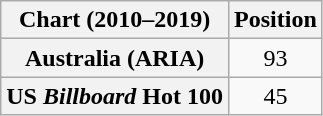<table class="wikitable plainrowheaders sortable" style="text-align:center">
<tr>
<th scope="col">Chart (2010–2019)</th>
<th scope="col">Position</th>
</tr>
<tr>
<th scope="row">Australia (ARIA)</th>
<td>93</td>
</tr>
<tr>
<th scope="row">US <em>Billboard</em> Hot 100</th>
<td>45</td>
</tr>
</table>
